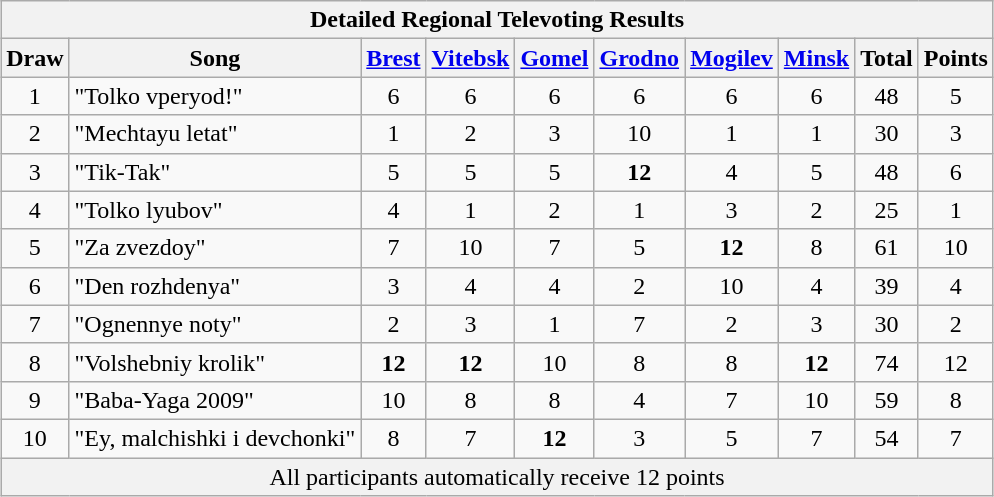<table class="wikitable collapsible collapsed" style="margin: 1em auto 1em auto; text-align:center;">
<tr>
<th colspan="10">Detailed Regional Televoting Results</th>
</tr>
<tr>
<th>Draw</th>
<th>Song</th>
<th><a href='#'>Brest</a></th>
<th><a href='#'>Vitebsk</a></th>
<th><a href='#'>Gomel</a></th>
<th><a href='#'>Grodno</a></th>
<th><a href='#'>Mogilev</a></th>
<th><a href='#'>Minsk</a></th>
<th>Total</th>
<th>Points</th>
</tr>
<tr>
<td>1</td>
<td align="left">"Tolko vperyod!"</td>
<td>6</td>
<td>6</td>
<td>6</td>
<td>6</td>
<td>6</td>
<td>6</td>
<td>48</td>
<td>5</td>
</tr>
<tr>
<td>2</td>
<td align="left">"Mechtayu letat"</td>
<td>1</td>
<td>2</td>
<td>3</td>
<td>10</td>
<td>1</td>
<td>1</td>
<td>30</td>
<td>3</td>
</tr>
<tr>
<td>3</td>
<td align="left">"Tik-Tak"</td>
<td>5</td>
<td>5</td>
<td>5</td>
<td><strong>12</strong></td>
<td>4</td>
<td>5</td>
<td>48</td>
<td>6</td>
</tr>
<tr>
<td>4</td>
<td align="left">"Tolko lyubov"</td>
<td>4</td>
<td>1</td>
<td>2</td>
<td>1</td>
<td>3</td>
<td>2</td>
<td>25</td>
<td>1</td>
</tr>
<tr>
<td>5</td>
<td align="left">"Za zvezdoy"</td>
<td>7</td>
<td>10</td>
<td>7</td>
<td>5</td>
<td><strong>12</strong></td>
<td>8</td>
<td>61</td>
<td>10</td>
</tr>
<tr>
<td>6</td>
<td align="left">"Den rozhdenya"</td>
<td>3</td>
<td>4</td>
<td>4</td>
<td>2</td>
<td>10</td>
<td>4</td>
<td>39</td>
<td>4</td>
</tr>
<tr>
<td>7</td>
<td align="left">"Ognennye noty"</td>
<td>2</td>
<td>3</td>
<td>1</td>
<td>7</td>
<td>2</td>
<td>3</td>
<td>30</td>
<td>2</td>
</tr>
<tr>
<td>8</td>
<td align="left">"Volshebniy krolik"</td>
<td><strong>12</strong></td>
<td><strong>12</strong></td>
<td>10</td>
<td>8</td>
<td>8</td>
<td><strong>12</strong></td>
<td>74</td>
<td>12</td>
</tr>
<tr>
<td>9</td>
<td align="left">"Baba-Yaga 2009"</td>
<td>10</td>
<td>8</td>
<td>8</td>
<td>4</td>
<td>7</td>
<td>10</td>
<td>59</td>
<td>8</td>
</tr>
<tr>
<td>10</td>
<td align="left">"Ey, malchishki i devchonki"</td>
<td>8</td>
<td>7</td>
<td><strong>12</strong></td>
<td>3</td>
<td>5</td>
<td>7</td>
<td>54</td>
<td>7</td>
</tr>
<tr bgcolor="#f2f2f2">
<td colspan="10">All participants automatically receive 12 points</td>
</tr>
</table>
